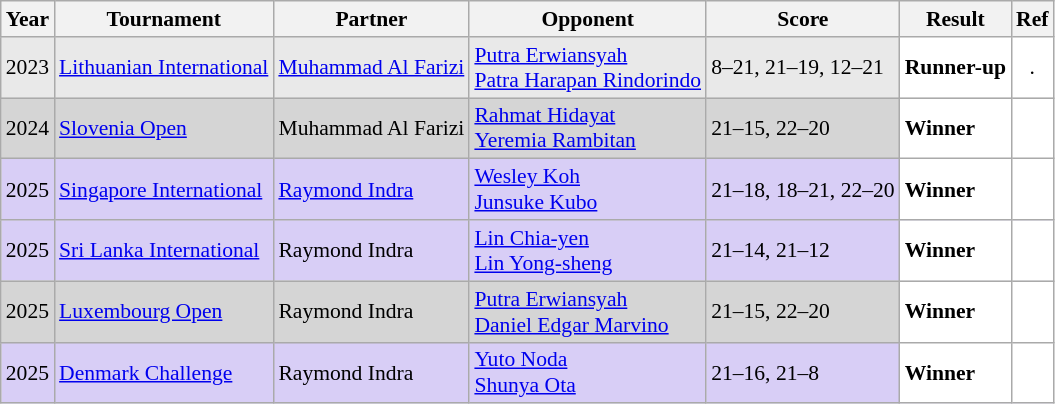<table class="sortable wikitable" style="font-size: 90%">
<tr>
<th>Year</th>
<th>Tournament</th>
<th>Partner</th>
<th>Opponent</th>
<th>Score</th>
<th>Result</th>
<th>Ref</th>
</tr>
<tr style="background:#E9E9E9">
<td align="center">2023</td>
<td align="left"><a href='#'>Lithuanian International</a></td>
<td align="left"> <a href='#'>Muhammad Al Farizi</a></td>
<td align="left"> <a href='#'>Putra Erwiansyah</a><br> <a href='#'>Patra Harapan Rindorindo</a></td>
<td align="left">8–21, 21–19, 12–21</td>
<td style="text-align:left; background:white"> <strong>Runner-up</strong></td>
<td style="text-align:center; background:white">.</td>
</tr>
<tr style="background:#D5D5D5">
<td align="center">2024</td>
<td align="left"><a href='#'>Slovenia Open</a></td>
<td align="left"> Muhammad Al Farizi</td>
<td align="left"> <a href='#'>Rahmat Hidayat</a><br> <a href='#'>Yeremia Rambitan</a></td>
<td align="left">21–15, 22–20</td>
<td style="text-align:left; background:white"> <strong>Winner</strong></td>
<td style="text-align:center; background:white"></td>
</tr>
<tr style="background:#D8CEF6">
<td align="center">2025</td>
<td align="left"><a href='#'>Singapore International</a></td>
<td align="left"> <a href='#'>Raymond Indra</a></td>
<td align="left"> <a href='#'>Wesley Koh</a><br> <a href='#'>Junsuke Kubo</a></td>
<td align="left">21–18, 18–21, 22–20</td>
<td style="text-align:left; background:white"> <strong>Winner</strong></td>
<td style="text-align:center; background:white"></td>
</tr>
<tr style="background:#D8CEF6">
<td align="center">2025</td>
<td align="left"><a href='#'>Sri Lanka International</a></td>
<td align="left"> Raymond Indra</td>
<td align="left"> <a href='#'>Lin Chia-yen</a><br> <a href='#'>Lin Yong-sheng</a></td>
<td align="left">21–14, 21–12</td>
<td style="text-align:left; background:white"> <strong>Winner</strong></td>
<td style="text-align:center; background:white"></td>
</tr>
<tr style="background:#D5D5D5">
<td align="center">2025</td>
<td align="left"><a href='#'>Luxembourg Open</a></td>
<td align="left"> Raymond Indra</td>
<td align="left"> <a href='#'>Putra Erwiansyah</a><br> <a href='#'>Daniel Edgar Marvino</a></td>
<td align="left">21–15, 22–20</td>
<td style="text-align:left; background:white"> <strong>Winner</strong></td>
<td style="text-align:center; background:white"></td>
</tr>
<tr style="background:#D8CEF6">
<td align="center">2025</td>
<td align="left"><a href='#'>Denmark Challenge</a></td>
<td align="left"> Raymond Indra</td>
<td align="left"> <a href='#'>Yuto Noda</a><br> <a href='#'>Shunya Ota</a></td>
<td align="left">21–16, 21–8</td>
<td style="text-align:left; background:white"> <strong>Winner</strong></td>
<td style="text-align:center; background:white"></td>
</tr>
</table>
